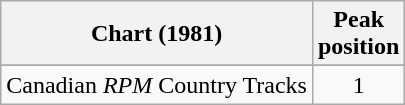<table class="wikitable sortable">
<tr>
<th align="left">Chart (1981)</th>
<th align="center">Peak<br>position</th>
</tr>
<tr>
</tr>
<tr>
<td align="left">Canadian <em>RPM</em> Country Tracks</td>
<td align="center">1</td>
</tr>
</table>
